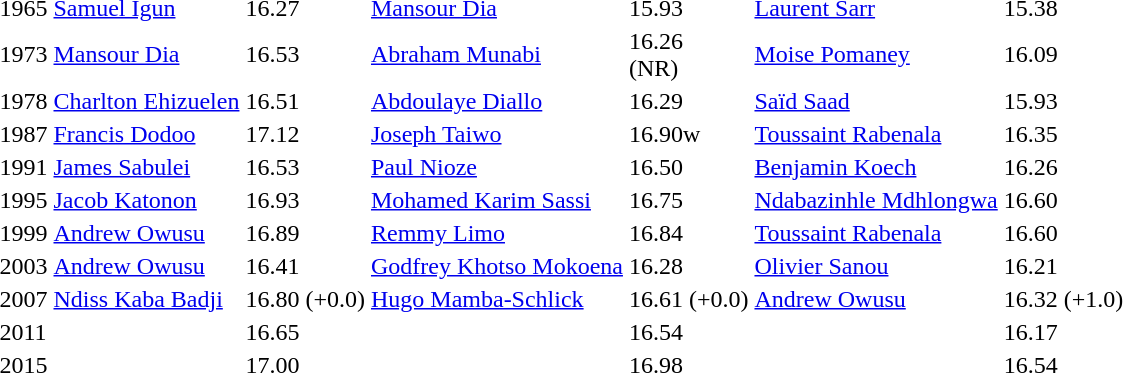<table>
<tr>
<td>1965</td>
<td><a href='#'>Samuel Igun</a><br> </td>
<td>16.27</td>
<td><a href='#'>Mansour Dia</a><br> </td>
<td>15.93</td>
<td><a href='#'>Laurent Sarr</a><br> </td>
<td>15.38</td>
</tr>
<tr>
<td>1973</td>
<td><a href='#'>Mansour Dia</a><br> </td>
<td>16.53</td>
<td><a href='#'>Abraham Munabi</a><br> </td>
<td>16.26<br>(NR)</td>
<td><a href='#'>Moise Pomaney</a><br> </td>
<td>16.09</td>
</tr>
<tr>
<td>1978</td>
<td><a href='#'>Charlton Ehizuelen</a><br> </td>
<td>16.51</td>
<td><a href='#'>Abdoulaye Diallo</a><br> </td>
<td>16.29</td>
<td><a href='#'>Saïd Saad</a><br> </td>
<td>15.93</td>
</tr>
<tr>
<td>1987</td>
<td><a href='#'>Francis Dodoo</a><br> </td>
<td>17.12</td>
<td><a href='#'>Joseph Taiwo</a><br> </td>
<td>16.90w</td>
<td><a href='#'>Toussaint Rabenala</a><br> </td>
<td>16.35</td>
</tr>
<tr>
<td>1991</td>
<td><a href='#'>James Sabulei</a><br> </td>
<td>16.53</td>
<td><a href='#'>Paul Nioze</a><br> </td>
<td>16.50</td>
<td><a href='#'>Benjamin Koech</a><br> </td>
<td>16.26</td>
</tr>
<tr>
<td>1995</td>
<td><a href='#'>Jacob Katonon</a><br> </td>
<td>16.93</td>
<td><a href='#'>Mohamed Karim Sassi</a><br> </td>
<td>16.75</td>
<td><a href='#'>Ndabazinhle Mdhlongwa</a><br> </td>
<td>16.60</td>
</tr>
<tr>
<td>1999</td>
<td><a href='#'>Andrew Owusu</a><br> </td>
<td>16.89</td>
<td><a href='#'>Remmy Limo</a><br> </td>
<td>16.84</td>
<td><a href='#'>Toussaint Rabenala</a><br> </td>
<td>16.60</td>
</tr>
<tr>
<td>2003<br></td>
<td><a href='#'>Andrew Owusu</a> <br> </td>
<td>16.41</td>
<td><a href='#'>Godfrey Khotso Mokoena</a> <br> </td>
<td>16.28</td>
<td><a href='#'>Olivier Sanou</a> <br> </td>
<td>16.21</td>
</tr>
<tr>
<td>2007<br></td>
<td><a href='#'>Ndiss Kaba Badji</a> <br> </td>
<td>16.80 (+0.0)</td>
<td><a href='#'>Hugo Mamba-Schlick</a> <br> </td>
<td>16.61 (+0.0)</td>
<td><a href='#'>Andrew Owusu</a> <br> </td>
<td>16.32 (+1.0)</td>
</tr>
<tr>
<td>2011<br></td>
<td></td>
<td>16.65</td>
<td></td>
<td>16.54</td>
<td></td>
<td>16.17</td>
</tr>
<tr>
<td>2015</td>
<td></td>
<td>17.00</td>
<td></td>
<td>16.98</td>
<td></td>
<td>16.54</td>
</tr>
</table>
